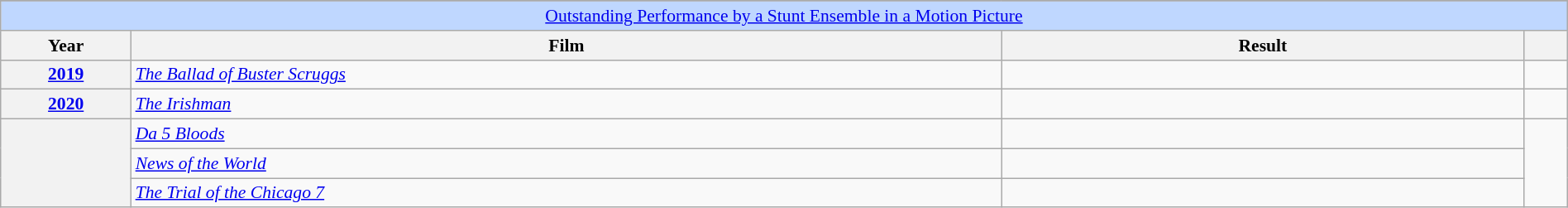<table class="wikitable plainrowheaders" style="font-size: 90%" width=100%>
<tr>
</tr>
<tr ---- bgcolor="#bfd7ff">
<td colspan=6 align=center><a href='#'>Outstanding Performance by a Stunt Ensemble in a Motion Picture</a></td>
</tr>
<tr ---- bgcolor="#ebf5ff">
<th scope="col" style="width:3%;">Year</th>
<th scope="col" style="width:20%;">Film</th>
<th scope="col" style="width:12%;">Result</th>
<th scope="col" class="unsortable" style="width:1%;"></th>
</tr>
<tr>
<th scope=row style="text-align: center;"><a href='#'>2019</a></th>
<td><em><a href='#'>The Ballad of Buster Scruggs</a></em></td>
<td></td>
<td style="text-align: center;"></td>
</tr>
<tr>
<th scope=row style="text-align: center;"><a href='#'>2020</a></th>
<td><em><a href='#'>The Irishman</a></em></td>
<td></td>
<td style="text-align: center;"></td>
</tr>
<tr>
<th scope="row" rowspan="3"></th>
<td><em><a href='#'>Da 5 Bloods</a></em></td>
<td></td>
<td align="center" rowspan="3"></td>
</tr>
<tr>
<td><em><a href='#'>News of the World</a></em></td>
<td></td>
</tr>
<tr>
<td><em><a href='#'>The Trial of the Chicago 7</a></em></td>
<td></td>
</tr>
</table>
